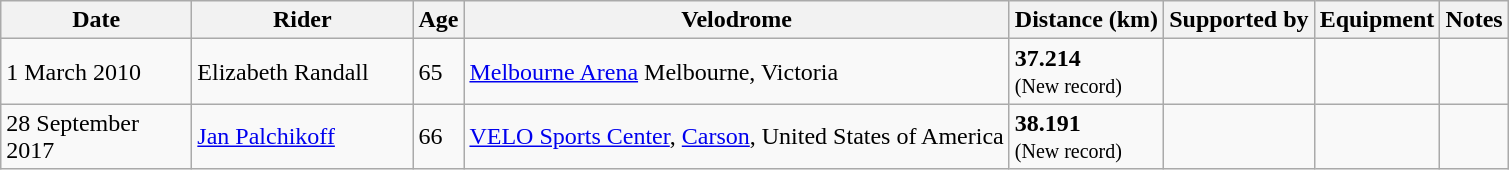<table class="wikitable sortable mw-collapsible mw-collapsed" style="min-width:22em">
<tr>
<th width=120>Date</th>
<th width=140>Rider</th>
<th>Age</th>
<th>Velodrome</th>
<th>Distance (km)</th>
<th>Supported by</th>
<th>Equipment</th>
<th>Notes</th>
</tr>
<tr>
<td>1 March 2010</td>
<td> Elizabeth Randall</td>
<td>65</td>
<td><a href='#'>Melbourne Arena</a> Melbourne, Victoria</td>
<td><strong>37.214</strong><br><small>(New record)</small></td>
<td></td>
<td></td>
<td></td>
</tr>
<tr>
<td>28 September 2017</td>
<td> <a href='#'>Jan Palchikoff</a></td>
<td>66</td>
<td><a href='#'>VELO Sports Center</a>, <a href='#'>Carson</a>, United States of America</td>
<td><strong>38.191</strong><br><small>(New record)</small></td>
<td></td>
<td></td>
<td></td>
</tr>
</table>
